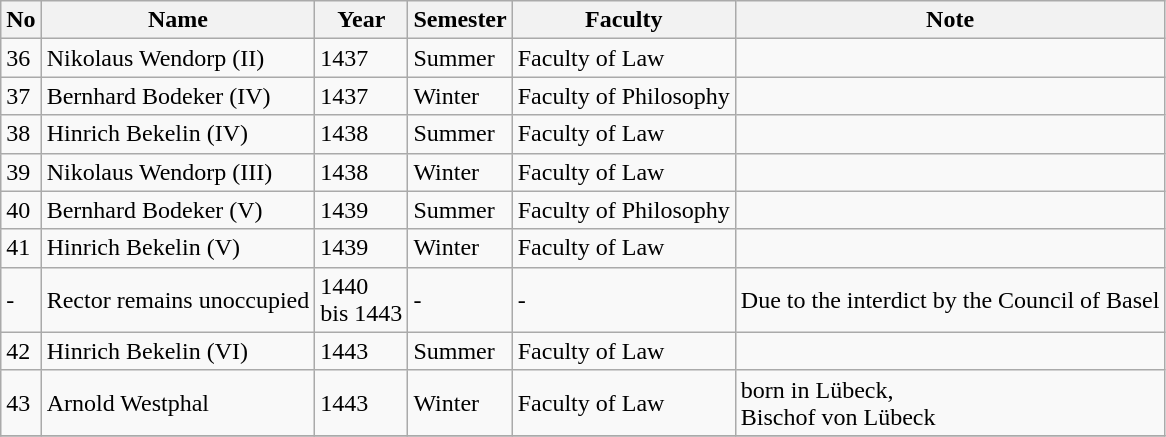<table class="wikitable">
<tr>
<th bgcolor="silver">No</th>
<th bgcolor="silver">Name</th>
<th bgcolor="silver">Year</th>
<th bgcolor="silver">Semester</th>
<th bgcolor="silver">Faculty</th>
<th bgcolor="silver">Note</th>
</tr>
<tr>
<td>36</td>
<td>Nikolaus Wendorp (II)<br></td>
<td>1437</td>
<td>Summer</td>
<td>Faculty of Law</td>
<td></td>
</tr>
<tr>
<td>37</td>
<td>Bernhard Bodeker (IV)<br></td>
<td>1437</td>
<td>Winter</td>
<td>Faculty of Philosophy</td>
<td></td>
</tr>
<tr>
<td>38</td>
<td>Hinrich Bekelin (IV)</td>
<td>1438</td>
<td>Summer</td>
<td>Faculty of Law</td>
<td></td>
</tr>
<tr>
<td>39</td>
<td>Nikolaus Wendorp (III)</td>
<td>1438</td>
<td>Winter</td>
<td>Faculty of Law</td>
<td></td>
</tr>
<tr>
<td>40</td>
<td>Bernhard Bodeker (V)</td>
<td>1439</td>
<td>Summer</td>
<td>Faculty of Philosophy</td>
<td></td>
</tr>
<tr>
<td>41</td>
<td>Hinrich Bekelin (V)</td>
<td>1439</td>
<td>Winter</td>
<td>Faculty of Law</td>
<td></td>
</tr>
<tr>
<td>-</td>
<td>Rector remains unoccupied</td>
<td>1440<br>bis 1443</td>
<td>-</td>
<td>-</td>
<td>Due to the interdict by the Council of Basel</td>
</tr>
<tr>
<td>42</td>
<td>Hinrich Bekelin (VI)</td>
<td>1443</td>
<td>Summer</td>
<td>Faculty of Law</td>
<td></td>
</tr>
<tr>
<td>43</td>
<td>Arnold Westphal<br></td>
<td>1443</td>
<td>Winter</td>
<td>Faculty of Law</td>
<td>born in Lübeck,<br>Bischof von Lübeck</td>
</tr>
<tr>
</tr>
</table>
